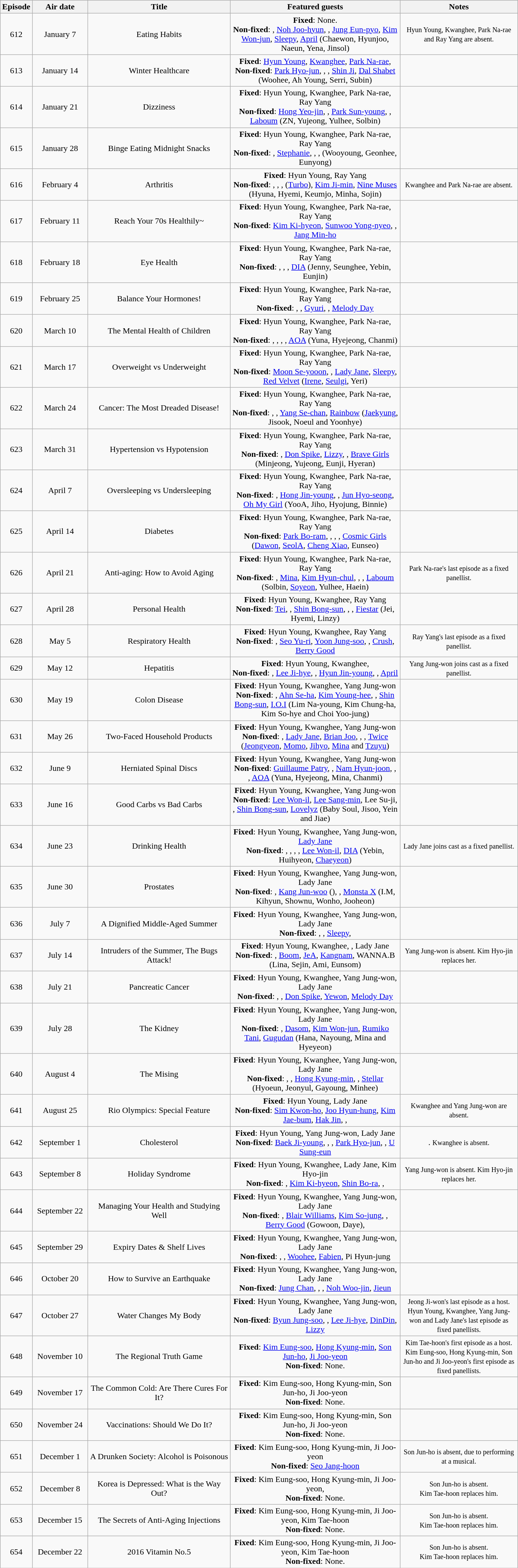<table class="wikitable" style="text-align:center;" width="1000px">
<tr>
<th>Episode</th>
<th width="100">Air date</th>
<th title="250">Title</th>
<th width="320">Featured guests</th>
<th width="220">Notes</th>
</tr>
<tr>
<td>612</td>
<td>January 7</td>
<td>Eating Habits</td>
<td><strong>Fixed</strong>: None. <br> <strong>Non-fixed</strong>: , <a href='#'>Noh Joo-hyun</a>, , <a href='#'>Jung Eun-pyo</a>, <a href='#'>Kim Won-jun</a>, <a href='#'>Sleepy</a>, <a href='#'>April</a> (Chaewon, Hyunjoo, Naeun, Yena, Jinsol)</td>
<td><small>Hyun Young, Kwanghee, Park Na-rae and Ray Yang are absent.</small></td>
</tr>
<tr>
<td>613</td>
<td>January 14</td>
<td>Winter Healthcare</td>
<td><strong>Fixed</strong>: <a href='#'>Hyun Young</a>, <a href='#'>Kwanghee</a>, <a href='#'>Park Na-rae</a>,  <br> <strong>Non-fixed</strong>: <a href='#'>Park Hyo-jun</a>, , , <a href='#'>Shin Ji</a>, <a href='#'>Dal Shabet</a> (Woohee, Ah Young, Serri, Subin)</td>
<td></td>
</tr>
<tr>
<td>614</td>
<td>January 21</td>
<td>Dizziness</td>
<td><strong>Fixed</strong>: Hyun Young, Kwanghee, Park Na-rae, Ray Yang <br> <strong>Non-fixed</strong>: <a href='#'>Hong Yeo-jin</a>, , <a href='#'>Park Sun-young</a>, , <a href='#'>Laboum</a> (ZN, Yujeong, Yulhee, Solbin)</td>
<td></td>
</tr>
<tr>
<td>615</td>
<td>January 28</td>
<td>Binge Eating Midnight Snacks</td>
<td><strong>Fixed</strong>: Hyun Young, Kwanghee, Park Na-rae, Ray Yang <br> <strong>Non-fixed</strong>: , <a href='#'>Stephanie</a>, , ,  (Wooyoung, Geonhee, Eunyong)</td>
<td></td>
</tr>
<tr>
<td>616</td>
<td>February 4</td>
<td>Arthritis</td>
<td><strong>Fixed</strong>: Hyun Young, Ray Yang <br> <strong>Non-fixed</strong>: , , ,  (<a href='#'>Turbo</a>), <a href='#'>Kim Ji-min</a>, <a href='#'>Nine Muses</a> (Hyuna, Hyemi, Keumjo, Minha, Sojin)</td>
<td><small>Kwanghee and Park Na-rae are absent.</small></td>
</tr>
<tr>
<td>617</td>
<td>February 11</td>
<td>Reach Your 70s Healthily~</td>
<td><strong>Fixed</strong>: Hyun Young, Kwanghee, Park Na-rae, Ray Yang <br> <strong>Non-fixed</strong>: <a href='#'>Kim Ki-hyeon</a>, <a href='#'>Sunwoo Yong-nyeo</a>, , <a href='#'>Jang Min-ho</a></td>
<td></td>
</tr>
<tr>
<td>618</td>
<td>February 18</td>
<td>Eye Health</td>
<td><strong>Fixed</strong>: Hyun Young, Kwanghee, Park Na-rae, Ray Yang <br> <strong>Non-fixed</strong>: , , , <a href='#'>DIA</a> (Jenny, Seunghee, Yebin, Eunjin)</td>
<td></td>
</tr>
<tr>
<td>619</td>
<td>February 25</td>
<td>Balance Your Hormones!</td>
<td><strong>Fixed</strong>: Hyun Young, Kwanghee, Park Na-rae, Ray Yang <br> <strong>Non-fixed</strong>: , , <a href='#'>Gyuri</a>, , <a href='#'>Melody Day</a></td>
<td></td>
</tr>
<tr>
<td>620</td>
<td>March 10</td>
<td>The Mental Health of Children</td>
<td><strong>Fixed</strong>: Hyun Young, Kwanghee, Park Na-rae, Ray Yang <br> <strong>Non-fixed</strong>: , , , , <a href='#'>AOA</a> (Yuna, Hyejeong, Chanmi)</td>
<td></td>
</tr>
<tr>
<td>621</td>
<td>March 17</td>
<td>Overweight vs Underweight</td>
<td><strong>Fixed</strong>: Hyun Young, Kwanghee, Park Na-rae, Ray Yang <br> <strong>Non-fixed</strong>: <a href='#'>Moon Se-yooon</a>, , <a href='#'>Lady Jane</a>, <a href='#'>Sleepy</a>, <a href='#'>Red Velvet</a> (<a href='#'>Irene</a>, <a href='#'>Seulgi</a>, Yeri)</td>
<td></td>
</tr>
<tr>
<td>622</td>
<td>March 24</td>
<td>Cancer: The Most Dreaded Disease!</td>
<td><strong>Fixed</strong>: Hyun Young, Kwanghee, Park Na-rae, Ray Yang <br> <strong>Non-fixed</strong>: , , <a href='#'>Yang Se-chan</a>, <a href='#'>Rainbow</a> (<a href='#'>Jaekyung</a>, Jisook, Noeul and Yoonhye)</td>
<td></td>
</tr>
<tr>
<td>623</td>
<td>March 31</td>
<td>Hypertension vs Hypotension</td>
<td><strong>Fixed</strong>: Hyun Young, Kwanghee, Park Na-rae, Ray Yang <br> <strong>Non-fixed</strong>: , <a href='#'>Don Spike</a>, <a href='#'>Lizzy</a>, , <a href='#'>Brave Girls</a> (Minjeong, Yujeong, Eunji, Hyeran)</td>
<td></td>
</tr>
<tr>
<td>624</td>
<td>April 7</td>
<td>Oversleeping vs Undersleeping</td>
<td><strong>Fixed</strong>: Hyun Young, Kwanghee, Park Na-rae, Ray Yang <br> <strong>Non-fixed</strong>: , <a href='#'>Hong Jin-young</a>, , <a href='#'>Jun Hyo-seong</a>, <a href='#'>Oh My Girl</a> (YooA, Jiho, Hyojung, Binnie)</td>
<td></td>
</tr>
<tr>
<td>625</td>
<td>April 14</td>
<td>Diabetes</td>
<td><strong>Fixed</strong>: Hyun Young, Kwanghee, Park Na-rae, Ray Yang <br> <strong>Non-fixed</strong>: <a href='#'>Park Bo-ram</a>, , , , <a href='#'>Cosmic Girls</a> (<a href='#'>Dawon</a>, <a href='#'>SeolA</a>, <a href='#'>Cheng Xiao</a>, Eunseo)</td>
<td></td>
</tr>
<tr>
<td>626</td>
<td>April 21</td>
<td>Anti-aging: How to Avoid Aging</td>
<td><strong>Fixed</strong>: Hyun Young, Kwanghee, Park Na-rae, Ray Yang <br> <strong>Non-fixed</strong>: , <a href='#'>Mina</a>, <a href='#'>Kim Hyun-chul</a>, , , <a href='#'>Laboum</a> (Solbin, <a href='#'>Soyeon</a>, Yulhee, Haein)</td>
<td><small>Park Na-rae's last episode as a fixed panellist.</small></td>
</tr>
<tr>
<td>627</td>
<td>April 28</td>
<td>Personal Health</td>
<td><strong>Fixed</strong>: Hyun Young, Kwanghee, Ray Yang <br> <strong>Non-fixed</strong>: <a href='#'>Tei</a>, , <a href='#'>Shin Bong-sun</a>, , , <a href='#'>Fiestar</a> (Jei, Hyemi, Linzy)</td>
<td></td>
</tr>
<tr>
<td>628</td>
<td>May 5</td>
<td>Respiratory Health</td>
<td><strong>Fixed</strong>: Hyun Young, Kwanghee, Ray Yang <br> <strong>Non-fixed</strong>: , <a href='#'>Seo Yu-ri</a>, <a href='#'>Yoon Jung-soo</a>, , <a href='#'>Crush</a>, <a href='#'>Berry Good</a></td>
<td><small>Ray Yang's last episode as a fixed panellist.</small></td>
</tr>
<tr>
<td>629</td>
<td>May 12</td>
<td>Hepatitis</td>
<td><strong>Fixed</strong>: Hyun Young, Kwanghee,  <br> <strong>Non-fixed</strong>: , <a href='#'>Lee Ji-hye</a>, , <a href='#'>Hyun Jin-young</a>, , <a href='#'>April</a></td>
<td><small>Yang Jung-won joins cast as a fixed panellist.</small></td>
</tr>
<tr>
<td>630</td>
<td>May 19</td>
<td>Colon Disease</td>
<td><strong>Fixed</strong>: Hyun Young, Kwanghee, Yang Jung-won <br> <strong>Non-fixed</strong>: , <a href='#'>Ahn Se-ha</a>, <a href='#'>Kim Young-hee</a>, , <a href='#'>Shin Bong-sun</a>, <a href='#'>I.O.I</a> (Lim Na-young, Kim Chung-ha, Kim So-hye and Choi Yoo-jung)</td>
<td></td>
</tr>
<tr>
<td>631</td>
<td>May 26</td>
<td>Two-Faced Household Products</td>
<td><strong>Fixed</strong>: Hyun Young, Kwanghee, Yang Jung-won <br> <strong>Non-fixed</strong>: , <a href='#'>Lady Jane</a>, <a href='#'>Brian Joo</a>, , , <a href='#'>Twice</a> (<a href='#'>Jeongyeon</a>, <a href='#'>Momo</a>, <a href='#'>Jihyo</a>, <a href='#'>Mina</a> and <a href='#'>Tzuyu</a>)</td>
<td></td>
</tr>
<tr>
<td>632</td>
<td>June 9</td>
<td>Herniated Spinal Discs</td>
<td><strong>Fixed</strong>: Hyun Young, Kwanghee, Yang Jung-won <br> <strong>Non-fixed</strong>: <a href='#'>Guillaume Patry</a>, , <a href='#'>Nam Hyun-joon</a>, , , <a href='#'>AOA</a> (Yuna, Hyejeong, Mina, Chanmi)</td>
<td></td>
</tr>
<tr>
<td>633</td>
<td>June 16</td>
<td>Good Carbs vs Bad Carbs</td>
<td><strong>Fixed</strong>: Hyun Young, Kwanghee, Yang Jung-won <br> <strong>Non-fixed</strong>: <a href='#'>Lee Won-il</a>, <a href='#'>Lee Sang-min</a>, Lee Su-ji, , <a href='#'>Shin Bong-sun</a>, <a href='#'>Lovelyz</a> (Baby Soul, Jisoo, Yein and Jiae)</td>
<td></td>
</tr>
<tr>
<td>634</td>
<td>June 23</td>
<td>Drinking Health</td>
<td><strong>Fixed</strong>: Hyun Young, Kwanghee, Yang Jung-won, <a href='#'>Lady Jane</a> <br> <strong>Non-fixed</strong>: , , , , <a href='#'>Lee Won-il</a>, <a href='#'>DIA</a> (Yebin, Huihyeon, <a href='#'>Chaeyeon</a>)</td>
<td><small>Lady Jane joins cast as a fixed panellist.</small></td>
</tr>
<tr>
<td>635</td>
<td>June 30</td>
<td>Prostates</td>
<td><strong>Fixed</strong>: Hyun Young, Kwanghee, Yang Jung-won, Lady Jane <br> <strong>Non-fixed</strong>: , <a href='#'>Kang Jun-woo</a> (), , <a href='#'>Monsta X</a> (I.M, Kihyun, Shownu, Wonho, Jooheon)</td>
<td></td>
</tr>
<tr>
<td>636</td>
<td>July 7</td>
<td>A Dignified Middle-Aged Summer</td>
<td><strong>Fixed</strong>: Hyun Young, Kwanghee, Yang Jung-won, Lady Jane <br> <strong>Non-fixed</strong>: , , <a href='#'>Sleepy</a>, </td>
<td></td>
</tr>
<tr>
<td>637</td>
<td>July 14</td>
<td>Intruders of the Summer, The Bugs Attack!</td>
<td><strong>Fixed</strong>: Hyun Young, Kwanghee, , Lady Jane <br> <strong>Non-fixed</strong>: , <a href='#'>Boom</a>, <a href='#'>JeA</a>, <a href='#'>Kangnam</a>, WANNA.B (Lina, Sejin, Ami, Eunsom)</td>
<td><small>Yang Jung-won is absent. Kim Hyo-jin replaces her.</small></td>
</tr>
<tr>
<td>638</td>
<td>July 21</td>
<td>Pancreatic Cancer</td>
<td><strong>Fixed</strong>: Hyun Young, Kwanghee, Yang Jung-won, Lady Jane <br> <strong>Non-fixed</strong>: , , <a href='#'>Don Spike</a>, <a href='#'>Yewon</a>, <a href='#'>Melody Day</a></td>
<td></td>
</tr>
<tr>
<td>639</td>
<td>July 28</td>
<td>The Kidney</td>
<td><strong>Fixed</strong>: Hyun Young, Kwanghee, Yang Jung-won, Lady Jane <br> <strong>Non-fixed</strong>: , <a href='#'>Dasom</a>, <a href='#'>Kim Won-jun</a>, <a href='#'>Rumiko Tani</a>, <a href='#'>Gugudan</a> (Hana, Nayoung, Mina and Hyeyeon)</td>
<td></td>
</tr>
<tr>
<td>640</td>
<td>August 4</td>
<td>The Mising</td>
<td><strong>Fixed</strong>: Hyun Young, Kwanghee, Yang Jung-won, Lady Jane <br> <strong>Non-fixed</strong>: , , <a href='#'>Hong Kyung-min</a>, , <a href='#'>Stellar</a> (Hyoeun, Jeonyul, Gayoung, Minhee)</td>
<td></td>
</tr>
<tr>
<td>641</td>
<td>August 25</td>
<td>Rio Olympics: Special Feature</td>
<td><strong>Fixed</strong>: Hyun Young, Lady Jane <br> <strong>Non-fixed</strong>: <a href='#'>Sim Kwon-ho</a>, <a href='#'>Joo Hyun-hung</a>, <a href='#'>Kim Jae-bum</a>, <a href='#'>Hak Jin</a>, , </td>
<td><small>Kwanghee and Yang Jung-won are absent.</small></td>
</tr>
<tr>
<td>642</td>
<td>September 1</td>
<td>Cholesterol</td>
<td><strong>Fixed</strong>: Hyun Young, Yang Jung-won, Lady Jane <br> <strong>Non-fixed</strong>: <a href='#'>Baek Ji-young</a>, , , <a href='#'>Park Hyo-jun</a>, , <a href='#'>U Sung-eun</a></td>
<td>. <small>Kwanghee is absent.</small></td>
</tr>
<tr>
<td>643</td>
<td>September 8</td>
<td>Holiday Syndrome</td>
<td><strong>Fixed</strong>: Hyun Young, Kwanghee, Lady Jane, Kim Hyo-jin <br> <strong>Non-fixed</strong>: , <a href='#'>Kim Ki-hyeon</a>, <a href='#'>Shin Bo-ra</a>, , </td>
<td><small>Yang Jung-won is absent. Kim Hyo-jin replaces her.</small></td>
</tr>
<tr>
<td>644</td>
<td>September 22</td>
<td>Managing Your Health and Studying Well</td>
<td><strong>Fixed</strong>: Hyun Young, Kwanghee, Yang Jung-won, Lady Jane <br> <strong>Non-fixed</strong>: , <a href='#'>Blair Williams</a>, <a href='#'>Kim So-jung</a>, , <a href='#'>Berry Good</a> (Gowoon, Daye),</td>
<td></td>
</tr>
<tr>
<td>645</td>
<td>September 29</td>
<td>Expiry Dates & Shelf Lives</td>
<td><strong>Fixed</strong>: Hyun Young, Kwanghee, Yang Jung-won, Lady Jane <br> <strong>Non-fixed</strong>: , , <a href='#'>Woohee</a>, <a href='#'>Fabien</a>, Pi Hyun-jung</td>
<td></td>
</tr>
<tr>
<td>646</td>
<td>October 20</td>
<td>How to Survive an Earthquake</td>
<td><strong>Fixed</strong>: Hyun Young, Kwanghee, Yang Jung-won, Lady Jane <br> <strong>Non-fixed</strong>: <a href='#'>Jung Chan</a>, , , <a href='#'>Noh Woo-jin</a>, <a href='#'>Jieun</a></td>
<td></td>
</tr>
<tr>
<td>647</td>
<td>October 27</td>
<td>Water Changes My Body</td>
<td><strong>Fixed</strong>: Hyun Young, Kwanghee, Yang Jung-won, Lady Jane <br> <strong>Non-fixed</strong>: <a href='#'>Byun Jung-soo</a>, , <a href='#'>Lee Ji-hye</a>, <a href='#'>DinDin</a>, <a href='#'>Lizzy</a></td>
<td><small>Jeong Ji-won's last episode as a host. <br>Hyun Young, Kwanghee, Yang Jung-won and Lady Jane's last episode as fixed panellists.</small></td>
</tr>
<tr>
<td>648</td>
<td>November 10</td>
<td>The Regional Truth Game</td>
<td><strong>Fixed</strong>: <a href='#'>Kim Eung-soo</a>, <a href='#'>Hong Kyung-min</a>, <a href='#'>Son Jun-ho</a>, <a href='#'>Ji Joo-yeon</a> <br> <strong>Non-fixed</strong>: None.</td>
<td><small>Kim Tae-hoon's first episode as a host.<br> Kim Eung-soo, Hong Kyung-min, Son Jun-ho and Ji Joo-yeon's first episode as fixed panellists.</small></td>
</tr>
<tr>
<td>649</td>
<td>November 17</td>
<td>The Common Cold: Are There Cures For It?</td>
<td><strong>Fixed</strong>: Kim Eung-soo, Hong Kyung-min, Son Jun-ho, Ji Joo-yeon <br> <strong>Non-fixed</strong>: None.</td>
<td></td>
</tr>
<tr>
<td>650</td>
<td>November 24</td>
<td>Vaccinations: Should We Do It?</td>
<td><strong>Fixed</strong>: Kim Eung-soo, Hong Kyung-min, Son Jun-ho, Ji Joo-yeon <br> <strong>Non-fixed</strong>: None.</td>
<td></td>
</tr>
<tr>
<td>651</td>
<td>December 1</td>
<td>A Drunken Society: Alcohol is Poisonous</td>
<td><strong>Fixed</strong>: Kim Eung-soo, Hong Kyung-min, Ji Joo-yeon  <br> <strong>Non-fixed</strong>: <a href='#'>Seo Jang-hoon</a></td>
<td><small>Son Jun-ho is absent, due to performing at a musical.</small></td>
</tr>
<tr>
<td>652</td>
<td>December 8</td>
<td>Korea is Depressed: What is the Way Out?</td>
<td><strong>Fixed</strong>: Kim Eung-soo, Hong Kyung-min, Ji Joo-yeon,  <br> <strong>Non-fixed</strong>: None.</td>
<td><small>Son Jun-ho is absent. <br> Kim Tae-hoon replaces him. </small></td>
</tr>
<tr>
<td>653</td>
<td>December 15</td>
<td>The Secrets of Anti-Aging Injections</td>
<td><strong>Fixed</strong>: Kim Eung-soo, Hong Kyung-min, Ji Joo-yeon, Kim Tae-hoon <br> <strong>Non-fixed</strong>: None.</td>
<td><small>Son Jun-ho is absent. <br> Kim Tae-hoon replaces him. </small></td>
</tr>
<tr>
<td>654</td>
<td>December 22</td>
<td>2016 Vitamin No.5</td>
<td><strong>Fixed</strong>: Kim Eung-soo, Hong Kyung-min, Ji Joo-yeon, Kim Tae-hoon <br> <strong>Non-fixed</strong>: None.</td>
<td><small>Son Jun-ho is absent. <br> Kim Tae-hoon replaces him. </small></td>
</tr>
</table>
